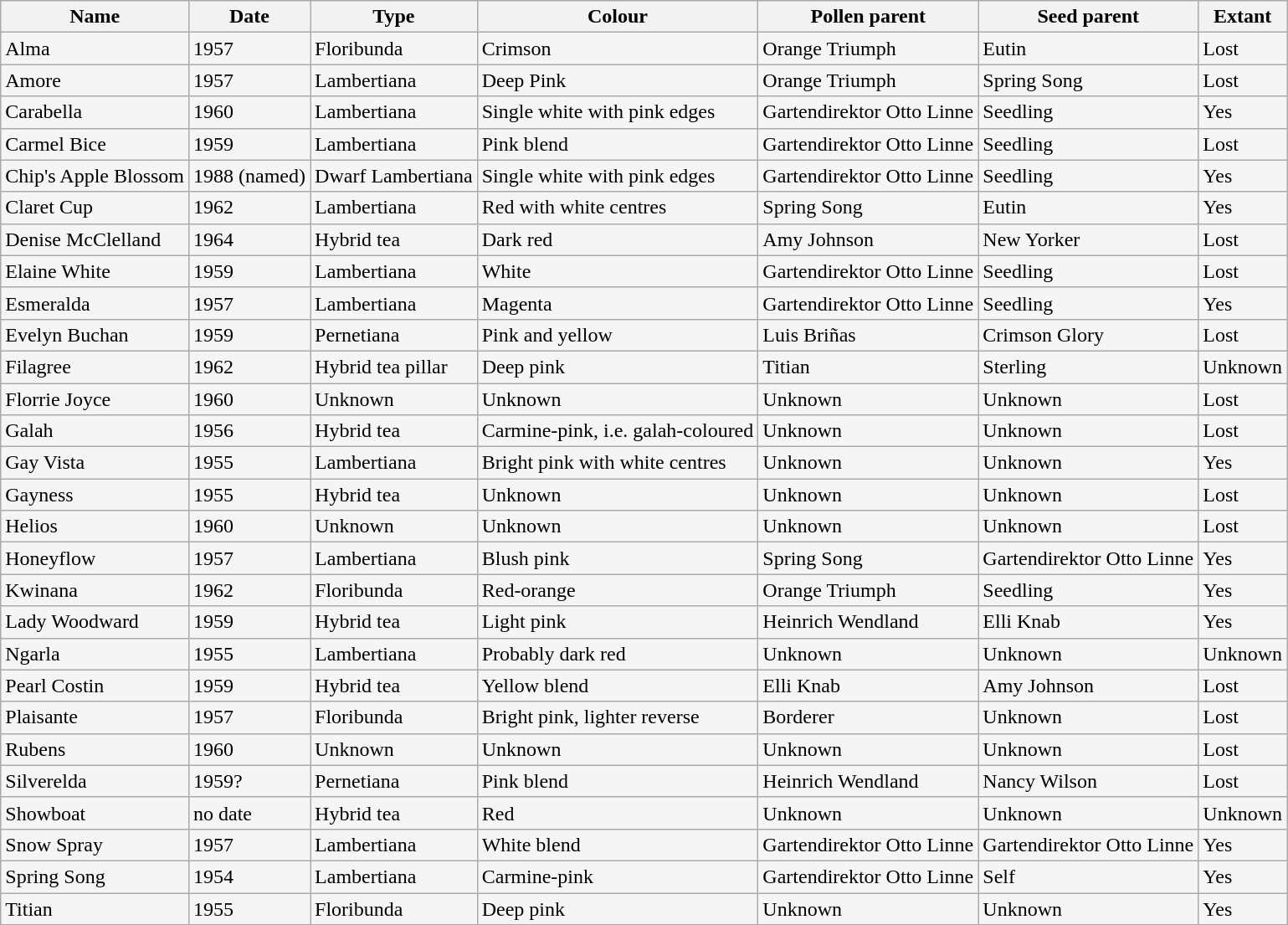<table class="wikitable sortable" style="border: 1px solid darkgray; background: whitesmoke; ">
<tr>
<th>Name</th>
<th>Date</th>
<th>Type</th>
<th>Colour</th>
<th>Pollen parent</th>
<th>Seed parent</th>
<th>Extant</th>
</tr>
<tr>
<td>Alma</td>
<td>1957</td>
<td>Floribunda</td>
<td>Crimson</td>
<td>Orange Triumph</td>
<td>Eutin</td>
<td>Lost</td>
</tr>
<tr>
<td>Amore</td>
<td>1957</td>
<td>Lambertiana</td>
<td>Deep Pink</td>
<td>Orange Triumph</td>
<td>Spring Song</td>
<td>Lost</td>
</tr>
<tr>
<td>Carabella</td>
<td>1960</td>
<td>Lambertiana</td>
<td>Single white with pink edges</td>
<td>Gartendirektor Otto Linne</td>
<td>Seedling</td>
<td>Yes</td>
</tr>
<tr>
<td>Carmel Bice</td>
<td>1959</td>
<td>Lambertiana</td>
<td>Pink blend</td>
<td>Gartendirektor Otto Linne</td>
<td>Seedling</td>
<td>Lost</td>
</tr>
<tr>
<td>Chip's Apple Blossom</td>
<td>1988 (named)</td>
<td>Dwarf Lambertiana</td>
<td>Single white with pink edges</td>
<td>Gartendirektor Otto Linne</td>
<td>Seedling</td>
<td>Yes</td>
</tr>
<tr>
<td>Claret Cup</td>
<td>1962</td>
<td>Lambertiana</td>
<td>Red with white centres</td>
<td>Spring Song</td>
<td>Eutin</td>
<td>Yes</td>
</tr>
<tr>
<td>Denise McClelland</td>
<td>1964</td>
<td>Hybrid tea</td>
<td>Dark red</td>
<td>Amy Johnson</td>
<td>New Yorker</td>
<td>Lost</td>
</tr>
<tr>
<td>Elaine White</td>
<td>1959</td>
<td>Lambertiana</td>
<td>White</td>
<td>Gartendirektor Otto Linne</td>
<td>Seedling</td>
<td>Lost</td>
</tr>
<tr>
<td>Esmeralda</td>
<td>1957</td>
<td>Lambertiana</td>
<td>Magenta</td>
<td>Gartendirektor Otto Linne</td>
<td>Seedling</td>
<td>Yes</td>
</tr>
<tr>
<td>Evelyn Buchan</td>
<td>1959</td>
<td>Pernetiana</td>
<td>Pink and yellow</td>
<td>Luis Briñas</td>
<td>Crimson Glory</td>
<td>Lost</td>
</tr>
<tr>
<td>Filagree</td>
<td>1962</td>
<td>Hybrid tea pillar</td>
<td>Deep pink</td>
<td>Titian</td>
<td>Sterling</td>
<td>Unknown</td>
</tr>
<tr>
<td>Florrie Joyce</td>
<td>1960</td>
<td>Unknown</td>
<td>Unknown</td>
<td>Unknown</td>
<td>Unknown</td>
<td>Lost</td>
</tr>
<tr>
<td>Galah</td>
<td>1956</td>
<td>Hybrid tea</td>
<td>Carmine-pink, i.e. galah-coloured</td>
<td>Unknown</td>
<td>Unknown</td>
<td>Lost</td>
</tr>
<tr>
<td>Gay Vista</td>
<td>1955</td>
<td>Lambertiana</td>
<td>Bright pink with white centres</td>
<td>Unknown</td>
<td>Unknown</td>
<td>Yes</td>
</tr>
<tr>
<td>Gayness</td>
<td>1955</td>
<td>Hybrid tea</td>
<td>Unknown</td>
<td>Unknown</td>
<td>Unknown</td>
<td>Lost</td>
</tr>
<tr>
<td>Helios</td>
<td>1960</td>
<td>Unknown</td>
<td>Unknown</td>
<td>Unknown</td>
<td>Unknown</td>
<td>Lost</td>
</tr>
<tr>
<td>Honeyflow</td>
<td>1957</td>
<td>Lambertiana</td>
<td>Blush pink</td>
<td>Spring Song</td>
<td>Gartendirektor Otto Linne</td>
<td>Yes</td>
</tr>
<tr>
<td>Kwinana</td>
<td>1962</td>
<td>Floribunda</td>
<td>Red-orange</td>
<td>Orange Triumph</td>
<td>Seedling</td>
<td>Yes</td>
</tr>
<tr>
<td>Lady Woodward</td>
<td>1959</td>
<td>Hybrid tea</td>
<td>Light pink</td>
<td>Heinrich Wendland</td>
<td>Elli Knab</td>
<td>Yes</td>
</tr>
<tr>
<td>Ngarla</td>
<td>1955</td>
<td>Lambertiana</td>
<td>Probably dark red</td>
<td>Unknown</td>
<td>Unknown</td>
<td>Unknown</td>
</tr>
<tr>
<td>Pearl Costin</td>
<td>1959</td>
<td>Hybrid tea</td>
<td>Yellow blend</td>
<td>Elli Knab</td>
<td>Amy Johnson</td>
<td>Lost</td>
</tr>
<tr>
<td>Plaisante</td>
<td>1957</td>
<td>Floribunda</td>
<td>Bright pink, lighter reverse</td>
<td>Borderer</td>
<td>Unknown</td>
<td>Lost</td>
</tr>
<tr>
<td>Rubens</td>
<td>1960</td>
<td>Unknown</td>
<td>Unknown</td>
<td>Unknown</td>
<td>Unknown</td>
<td>Lost</td>
</tr>
<tr>
<td>Silverelda</td>
<td>1959?</td>
<td>Pernetiana</td>
<td>Pink blend</td>
<td>Heinrich Wendland</td>
<td>Nancy Wilson</td>
<td>Lost</td>
</tr>
<tr>
<td>Showboat</td>
<td>no date</td>
<td>Hybrid tea</td>
<td>Red</td>
<td>Unknown</td>
<td>Unknown</td>
<td>Unknown</td>
</tr>
<tr>
<td>Snow Spray</td>
<td>1957</td>
<td>Lambertiana</td>
<td>White blend</td>
<td>Gartendirektor Otto Linne</td>
<td>Gartendirektor Otto Linne</td>
<td>Yes</td>
</tr>
<tr>
<td>Spring Song</td>
<td>1954</td>
<td>Lambertiana</td>
<td>Carmine-pink</td>
<td>Gartendirektor Otto Linne</td>
<td>Self</td>
<td>Yes</td>
</tr>
<tr>
<td>Titian</td>
<td>1955</td>
<td>Floribunda</td>
<td>Deep pink</td>
<td>Unknown</td>
<td>Unknown</td>
<td>Yes</td>
</tr>
<tr>
</tr>
</table>
